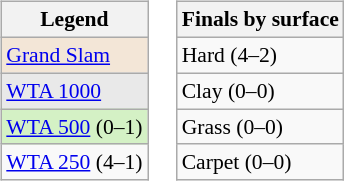<table>
<tr valign=top>
<td><br><table class="wikitable" style=font-size:90%>
<tr>
<th>Legend</th>
</tr>
<tr style="background:#f3e6d7;">
<td><a href='#'>Grand Slam</a></td>
</tr>
<tr style="background:#e9e9e9;">
<td><a href='#'>WTA 1000</a></td>
</tr>
<tr style="background:#d4f1c5;">
<td><a href='#'>WTA 500</a> (0–1)</td>
</tr>
<tr>
<td><a href='#'>WTA 250</a> (4–1)</td>
</tr>
</table>
</td>
<td><br><table class="wikitable" style=font-size:90%>
<tr>
<th>Finals by surface</th>
</tr>
<tr>
<td>Hard (4–2)</td>
</tr>
<tr>
<td>Clay (0–0)</td>
</tr>
<tr>
<td>Grass (0–0)</td>
</tr>
<tr>
<td>Carpet (0–0)</td>
</tr>
</table>
</td>
</tr>
</table>
